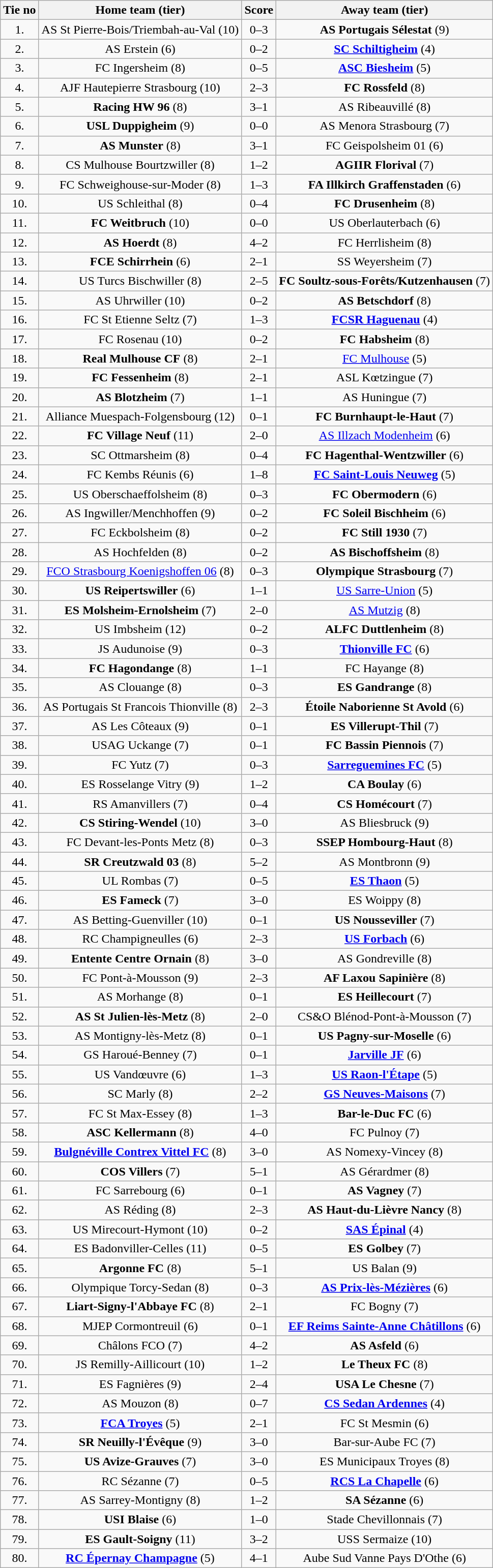<table class="wikitable" style="text-align: center">
<tr>
<th>Tie no</th>
<th>Home team (tier)</th>
<th>Score</th>
<th>Away team (tier)</th>
</tr>
<tr>
<td>1.</td>
<td>AS St Pierre-Bois/Triembah-au-Val (10)</td>
<td>0–3</td>
<td><strong>AS Portugais Sélestat</strong> (9)</td>
</tr>
<tr>
<td>2.</td>
<td>AS Erstein (6)</td>
<td>0–2 </td>
<td><strong><a href='#'>SC Schiltigheim</a></strong> (4)</td>
</tr>
<tr>
<td>3.</td>
<td>FC Ingersheim (8)</td>
<td>0–5</td>
<td><strong><a href='#'>ASC Biesheim</a></strong> (5)</td>
</tr>
<tr>
<td>4.</td>
<td>AJF Hautepierre Strasbourg (10)</td>
<td>2–3</td>
<td><strong>FC Rossfeld</strong> (8)</td>
</tr>
<tr>
<td>5.</td>
<td><strong>Racing HW 96</strong> (8)</td>
<td>3–1</td>
<td>AS Ribeauvillé (8)</td>
</tr>
<tr>
<td>6.</td>
<td><strong>USL Duppigheim</strong> (9)</td>
<td>0–0 </td>
<td>AS Menora Strasbourg (7)</td>
</tr>
<tr>
<td>7.</td>
<td><strong>AS Munster</strong> (8)</td>
<td>3–1</td>
<td>FC Geispolsheim 01 (6)</td>
</tr>
<tr>
<td>8.</td>
<td>CS Mulhouse Bourtzwiller (8)</td>
<td>1–2 </td>
<td><strong>AGIIR Florival</strong> (7)</td>
</tr>
<tr>
<td>9.</td>
<td>FC Schweighouse-sur-Moder (8)</td>
<td>1–3 </td>
<td><strong>FA Illkirch Graffenstaden</strong> (6)</td>
</tr>
<tr>
<td>10.</td>
<td>US Schleithal (8)</td>
<td>0–4</td>
<td><strong>FC Drusenheim</strong> (8)</td>
</tr>
<tr>
<td>11.</td>
<td><strong>FC Weitbruch</strong> (10)</td>
<td>0–0 </td>
<td>US Oberlauterbach (6)</td>
</tr>
<tr>
<td>12.</td>
<td><strong>AS Hoerdt</strong> (8)</td>
<td>4–2</td>
<td>FC Herrlisheim (8)</td>
</tr>
<tr>
<td>13.</td>
<td><strong>FCE Schirrhein</strong> (6)</td>
<td>2–1</td>
<td>SS Weyersheim (7)</td>
</tr>
<tr>
<td>14.</td>
<td>US Turcs Bischwiller (8)</td>
<td>2–5</td>
<td><strong>FC Soultz-sous-Forêts/Kutzenhausen</strong> (7)</td>
</tr>
<tr>
<td>15.</td>
<td>AS Uhrwiller (10)</td>
<td>0–2</td>
<td><strong>AS Betschdorf</strong> (8)</td>
</tr>
<tr>
<td>16.</td>
<td>FC St Etienne Seltz (7)</td>
<td>1–3</td>
<td><strong><a href='#'>FCSR Haguenau</a></strong> (4)</td>
</tr>
<tr>
<td>17.</td>
<td>FC Rosenau (10)</td>
<td>0–2 </td>
<td><strong>FC Habsheim</strong> (8)</td>
</tr>
<tr>
<td>18.</td>
<td><strong>Real Mulhouse CF</strong> (8)</td>
<td>2–1</td>
<td><a href='#'>FC Mulhouse</a> (5)</td>
</tr>
<tr>
<td>19.</td>
<td><strong>FC Fessenheim</strong> (8)</td>
<td>2–1 </td>
<td>ASL Kœtzingue (7)</td>
</tr>
<tr>
<td>20.</td>
<td><strong>AS Blotzheim</strong> (7)</td>
<td>1–1 </td>
<td>AS Huningue (7)</td>
</tr>
<tr>
<td>21.</td>
<td>Alliance Muespach-Folgensbourg (12)</td>
<td>0–1</td>
<td><strong>FC Burnhaupt-le-Haut</strong> (7)</td>
</tr>
<tr>
<td>22.</td>
<td><strong>FC Village Neuf</strong> (11)</td>
<td>2–0</td>
<td><a href='#'>AS Illzach Modenheim</a> (6)</td>
</tr>
<tr>
<td>23.</td>
<td>SC Ottmarsheim (8)</td>
<td>0–4</td>
<td><strong>FC Hagenthal-Wentzwiller</strong> (6)</td>
</tr>
<tr>
<td>24.</td>
<td>FC Kembs Réunis (6)</td>
<td>1–8</td>
<td><strong><a href='#'>FC Saint-Louis Neuweg</a></strong> (5)</td>
</tr>
<tr>
<td>25.</td>
<td>US Oberschaeffolsheim (8)</td>
<td>0–3</td>
<td><strong>FC Obermodern</strong> (6)</td>
</tr>
<tr>
<td>26.</td>
<td>AS Ingwiller/Menchhoffen (9)</td>
<td>0–2</td>
<td><strong>FC Soleil Bischheim</strong> (6)</td>
</tr>
<tr>
<td>27.</td>
<td>FC Eckbolsheim (8)</td>
<td>0–2</td>
<td><strong>FC Still 1930</strong> (7)</td>
</tr>
<tr>
<td>28.</td>
<td>AS Hochfelden (8)</td>
<td>0–2</td>
<td><strong>AS Bischoffsheim</strong> (8)</td>
</tr>
<tr>
<td>29.</td>
<td><a href='#'>FCO Strasbourg Koenigshoffen 06</a> (8)</td>
<td>0–3</td>
<td><strong>Olympique Strasbourg</strong> (7)</td>
</tr>
<tr>
<td>30.</td>
<td><strong>US Reipertswiller</strong> (6)</td>
<td>1–1 </td>
<td><a href='#'>US Sarre-Union</a> (5)</td>
</tr>
<tr>
<td>31.</td>
<td><strong>ES Molsheim-Ernolsheim</strong> (7)</td>
<td>2–0</td>
<td><a href='#'>AS Mutzig</a> (8)</td>
</tr>
<tr>
<td>32.</td>
<td>US Imbsheim (12)</td>
<td>0–2</td>
<td><strong>ALFC Duttlenheim</strong> (8)</td>
</tr>
<tr>
<td>33.</td>
<td>JS Audunoise (9)</td>
<td>0–3</td>
<td><strong><a href='#'>Thionville FC</a></strong> (6)</td>
</tr>
<tr>
<td>34.</td>
<td><strong>FC Hagondange</strong> (8)</td>
<td>1–1 </td>
<td>FC Hayange (8)</td>
</tr>
<tr>
<td>35.</td>
<td>AS Clouange (8)</td>
<td>0–3</td>
<td><strong>ES Gandrange</strong> (8)</td>
</tr>
<tr>
<td>36.</td>
<td>AS Portugais St Francois Thionville (8)</td>
<td>2–3</td>
<td><strong>Étoile Naborienne St Avold</strong> (6)</td>
</tr>
<tr>
<td>37.</td>
<td>AS Les Côteaux (9)</td>
<td>0–1</td>
<td><strong>ES Villerupt-Thil</strong> (7)</td>
</tr>
<tr>
<td>38.</td>
<td>USAG Uckange (7)</td>
<td>0–1</td>
<td><strong>FC Bassin Piennois</strong> (7)</td>
</tr>
<tr>
<td>39.</td>
<td>FC Yutz (7)</td>
<td>0–3</td>
<td><strong><a href='#'>Sarreguemines FC</a></strong> (5)</td>
</tr>
<tr>
<td>40.</td>
<td>ES Rosselange Vitry (9)</td>
<td>1–2 </td>
<td><strong>CA Boulay</strong> (6)</td>
</tr>
<tr>
<td>41.</td>
<td>RS Amanvillers (7)</td>
<td>0–4</td>
<td><strong>CS Homécourt</strong> (7)</td>
</tr>
<tr>
<td>42.</td>
<td><strong>CS Stiring-Wendel</strong> (10)</td>
<td>3–0</td>
<td>AS Bliesbruck (9)</td>
</tr>
<tr>
<td>43.</td>
<td>FC Devant-les-Ponts Metz (8)</td>
<td>0–3</td>
<td><strong>SSEP Hombourg-Haut</strong> (8)</td>
</tr>
<tr>
<td>44.</td>
<td><strong>SR Creutzwald 03</strong> (8)</td>
<td>5–2</td>
<td>AS Montbronn (9)</td>
</tr>
<tr>
<td>45.</td>
<td>UL Rombas (7)</td>
<td>0–5</td>
<td><strong><a href='#'>ES Thaon</a></strong> (5)</td>
</tr>
<tr>
<td>46.</td>
<td><strong>ES Fameck</strong> (7)</td>
<td>3–0</td>
<td>ES Woippy (8)</td>
</tr>
<tr>
<td>47.</td>
<td>AS Betting-Guenviller (10)</td>
<td>0–1</td>
<td><strong>US Nousseviller</strong> (7)</td>
</tr>
<tr>
<td>48.</td>
<td>RC Champigneulles (6)</td>
<td>2–3 </td>
<td><strong><a href='#'>US Forbach</a></strong> (6)</td>
</tr>
<tr>
<td>49.</td>
<td><strong>Entente Centre Ornain</strong> (8)</td>
<td>3–0</td>
<td>AS Gondreville (8)</td>
</tr>
<tr>
<td>50.</td>
<td>FC Pont-à-Mousson (9)</td>
<td>2–3</td>
<td><strong>AF Laxou Sapinière</strong> (8)</td>
</tr>
<tr>
<td>51.</td>
<td>AS Morhange (8)</td>
<td>0–1</td>
<td><strong>ES Heillecourt</strong> (7)</td>
</tr>
<tr>
<td>52.</td>
<td><strong>AS St Julien-lès-Metz</strong> (8)</td>
<td>2–0</td>
<td>CS&O Blénod-Pont-à-Mousson (7)</td>
</tr>
<tr>
<td>53.</td>
<td>AS Montigny-lès-Metz (8)</td>
<td>0–1 </td>
<td><strong>US Pagny-sur-Moselle</strong> (6)</td>
</tr>
<tr>
<td>54.</td>
<td>GS Haroué-Benney (7)</td>
<td>0–1</td>
<td><strong><a href='#'>Jarville JF</a></strong> (6)</td>
</tr>
<tr>
<td>55.</td>
<td>US Vandœuvre (6)</td>
<td>1–3</td>
<td><strong><a href='#'>US Raon-l'Étape</a></strong> (5)</td>
</tr>
<tr>
<td>56.</td>
<td>SC Marly (8)</td>
<td>2–2 </td>
<td><strong><a href='#'>GS Neuves-Maisons</a></strong> (7)</td>
</tr>
<tr>
<td>57.</td>
<td>FC St Max-Essey (8)</td>
<td>1–3</td>
<td><strong>Bar-le-Duc FC</strong> (6)</td>
</tr>
<tr>
<td>58.</td>
<td><strong>ASC Kellermann</strong> (8)</td>
<td>4–0</td>
<td>FC Pulnoy (7)</td>
</tr>
<tr>
<td>59.</td>
<td><strong><a href='#'>Bulgnéville Contrex Vittel FC</a></strong> (8)</td>
<td>3–0</td>
<td>AS Nomexy-Vincey (8)</td>
</tr>
<tr>
<td>60.</td>
<td><strong>COS Villers</strong> (7)</td>
<td>5–1</td>
<td>AS Gérardmer (8)</td>
</tr>
<tr>
<td>61.</td>
<td>FC Sarrebourg (6)</td>
<td>0–1</td>
<td><strong>AS Vagney</strong> (7)</td>
</tr>
<tr>
<td>62.</td>
<td>AS Réding (8)</td>
<td>2–3</td>
<td><strong>AS Haut-du-Lièvre Nancy</strong> (8)</td>
</tr>
<tr>
<td>63.</td>
<td>US Mirecourt-Hymont (10)</td>
<td>0–2</td>
<td><strong><a href='#'>SAS Épinal</a></strong> (4)</td>
</tr>
<tr>
<td>64.</td>
<td>ES Badonviller-Celles (11)</td>
<td>0–5</td>
<td><strong>ES Golbey</strong> (7)</td>
</tr>
<tr>
<td>65.</td>
<td><strong>Argonne FC</strong> (8)</td>
<td>5–1</td>
<td>US Balan (9)</td>
</tr>
<tr>
<td>66.</td>
<td>Olympique Torcy-Sedan (8)</td>
<td>0–3</td>
<td><strong><a href='#'>AS Prix-lès-Mézières</a></strong> (6)</td>
</tr>
<tr>
<td>67.</td>
<td><strong>Liart-Signy-l'Abbaye FC</strong> (8)</td>
<td>2–1</td>
<td>FC Bogny (7)</td>
</tr>
<tr>
<td>68.</td>
<td>MJEP Cormontreuil (6)</td>
<td>0–1</td>
<td><strong><a href='#'>EF Reims Sainte-Anne Châtillons</a></strong> (6)</td>
</tr>
<tr>
<td>69.</td>
<td>Châlons FCO (7)</td>
<td>4–2</td>
<td><strong>AS Asfeld</strong> (6)</td>
</tr>
<tr>
<td>70.</td>
<td>JS Remilly-Aillicourt (10)</td>
<td>1–2</td>
<td><strong>Le Theux FC</strong> (8)</td>
</tr>
<tr>
<td>71.</td>
<td>ES Fagnières (9)</td>
<td>2–4</td>
<td><strong>USA Le Chesne</strong> (7)</td>
</tr>
<tr>
<td>72.</td>
<td>AS Mouzon (8)</td>
<td>0–7</td>
<td><strong><a href='#'>CS Sedan Ardennes</a></strong> (4)</td>
</tr>
<tr>
<td>73.</td>
<td><strong><a href='#'>FCA Troyes</a></strong> (5)</td>
<td>2–1</td>
<td>FC St Mesmin (6)</td>
</tr>
<tr>
<td>74.</td>
<td><strong>SR Neuilly-l'Évêque</strong> (9)</td>
<td>3–0</td>
<td>Bar-sur-Aube FC (7)</td>
</tr>
<tr>
<td>75.</td>
<td><strong>US Avize-Grauves</strong> (7)</td>
<td>3–0</td>
<td>ES Municipaux Troyes (8)</td>
</tr>
<tr>
<td>76.</td>
<td>RC Sézanne (7)</td>
<td>0–5</td>
<td><strong><a href='#'>RCS La Chapelle</a></strong> (6)</td>
</tr>
<tr>
<td>77.</td>
<td>AS Sarrey-Montigny (8)</td>
<td>1–2</td>
<td><strong>SA Sézanne</strong> (6)</td>
</tr>
<tr>
<td>78.</td>
<td><strong>USI Blaise</strong> (6)</td>
<td>1–0</td>
<td>Stade Chevillonnais (7)</td>
</tr>
<tr>
<td>79.</td>
<td><strong>ES Gault-Soigny</strong> (11)</td>
<td>3–2</td>
<td>USS Sermaize (10)</td>
</tr>
<tr>
<td>80.</td>
<td><strong><a href='#'>RC Épernay Champagne</a></strong> (5)</td>
<td>4–1</td>
<td>Aube Sud Vanne Pays D'Othe (6)</td>
</tr>
</table>
